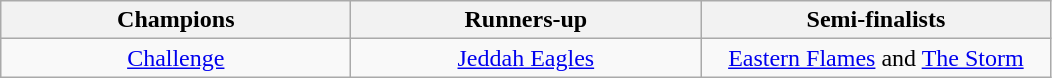<table class="wikitable">
<tr>
<th width=226>Champions</th>
<th width=226>Runners-up</th>
<th width=226>Semi-finalists</th>
</tr>
<tr>
<td align=center><a href='#'>Challenge</a></td>
<td align=center><a href='#'>Jeddah Eagles</a></td>
<td align=center><a href='#'>Eastern Flames</a> and <a href='#'>The Storm</a></td>
</tr>
</table>
